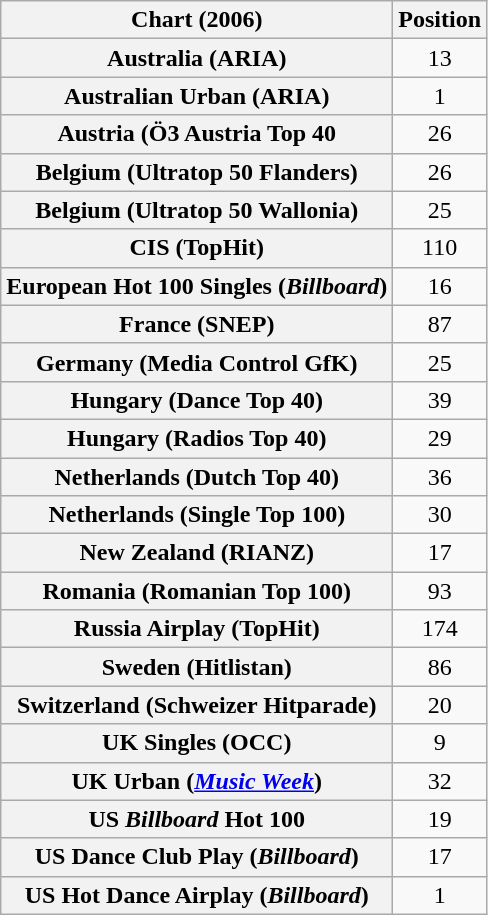<table class="wikitable sortable plainrowheaders" style="text-align:center">
<tr>
<th scope="col">Chart (2006)</th>
<th scope="col">Position</th>
</tr>
<tr>
<th scope="row">Australia (ARIA)</th>
<td>13</td>
</tr>
<tr>
<th scope="row">Australian Urban (ARIA)</th>
<td>1</td>
</tr>
<tr>
<th scope="row">Austria (Ö3 Austria Top 40</th>
<td>26</td>
</tr>
<tr>
<th scope="row">Belgium (Ultratop 50 Flanders)</th>
<td>26</td>
</tr>
<tr>
<th scope="row">Belgium (Ultratop 50 Wallonia)</th>
<td>25</td>
</tr>
<tr>
<th scope="row">CIS (TopHit)</th>
<td>110</td>
</tr>
<tr>
<th scope="row">European Hot 100 Singles (<em>Billboard</em>)</th>
<td>16</td>
</tr>
<tr>
<th scope="row">France (SNEP)</th>
<td>87</td>
</tr>
<tr>
<th scope="row">Germany (Media Control GfK)</th>
<td>25</td>
</tr>
<tr>
<th scope="row">Hungary (Dance Top 40)</th>
<td>39</td>
</tr>
<tr>
<th scope="row">Hungary (Radios Top 40)</th>
<td>29</td>
</tr>
<tr>
<th scope="row">Netherlands (Dutch Top 40)</th>
<td>36</td>
</tr>
<tr>
<th scope="row">Netherlands (Single Top 100)</th>
<td>30</td>
</tr>
<tr>
<th scope="row">New Zealand (RIANZ)</th>
<td>17</td>
</tr>
<tr>
<th scope="row">Romania (Romanian Top 100)</th>
<td>93</td>
</tr>
<tr>
<th scope="row">Russia Airplay (TopHit)</th>
<td>174</td>
</tr>
<tr>
<th scope="row">Sweden (Hitlistan)</th>
<td>86</td>
</tr>
<tr>
<th scope="row">Switzerland (Schweizer Hitparade)</th>
<td>20</td>
</tr>
<tr>
<th scope="row">UK Singles (OCC)</th>
<td>9</td>
</tr>
<tr>
<th scope="row">UK Urban (<em><a href='#'>Music Week</a></em>)</th>
<td>32</td>
</tr>
<tr>
<th scope="row">US <em>Billboard</em> Hot 100</th>
<td>19</td>
</tr>
<tr>
<th scope="row">US Dance Club Play (<em>Billboard</em>)</th>
<td>17</td>
</tr>
<tr>
<th scope="row">US Hot Dance Airplay (<em>Billboard</em>)</th>
<td>1</td>
</tr>
</table>
